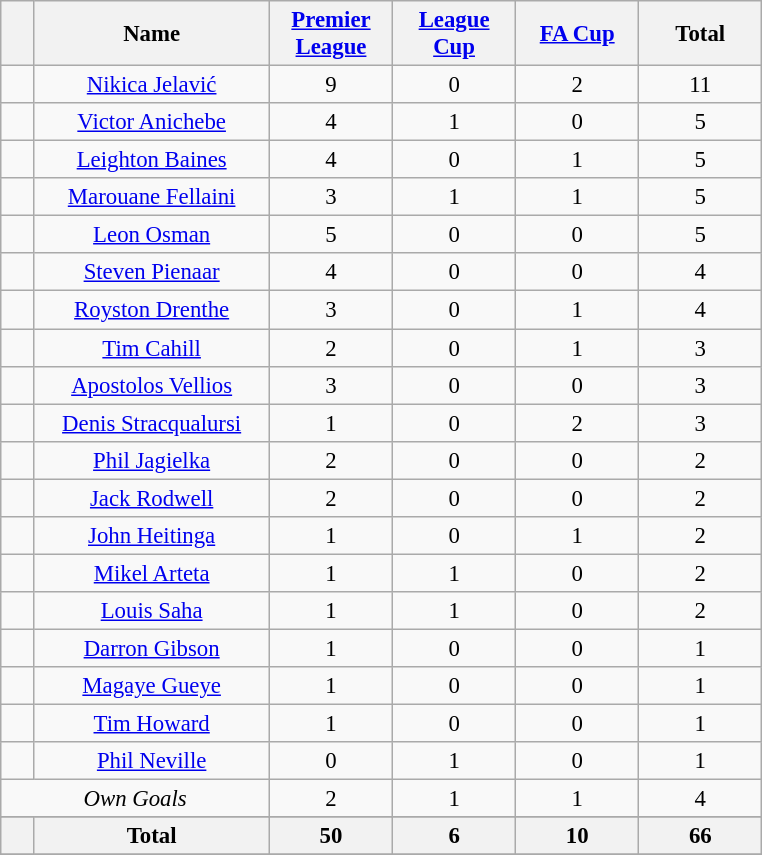<table class="wikitable sortable" style="text-align:center; font-size:95%">
<tr>
<th width=15></th>
<th width=150px>Name</th>
<th width=75px><a href='#'>Premier<br>League</a></th>
<th width=75px><a href='#'>League<br>Cup</a></th>
<th width=75px><a href='#'>FA Cup</a></th>
<th width=75px>Total</th>
</tr>
<tr>
<td></td>
<td><a href='#'>Nikica Jelavić</a></td>
<td>9</td>
<td>0</td>
<td>2</td>
<td>11</td>
</tr>
<tr>
<td></td>
<td><a href='#'>Victor Anichebe</a></td>
<td>4</td>
<td>1</td>
<td>0</td>
<td>5</td>
</tr>
<tr>
<td></td>
<td><a href='#'>Leighton Baines</a></td>
<td>4</td>
<td>0</td>
<td>1</td>
<td>5</td>
</tr>
<tr>
<td></td>
<td><a href='#'>Marouane Fellaini</a></td>
<td>3</td>
<td>1</td>
<td>1</td>
<td>5</td>
</tr>
<tr>
<td></td>
<td><a href='#'>Leon Osman</a></td>
<td>5</td>
<td>0</td>
<td>0</td>
<td>5</td>
</tr>
<tr>
<td></td>
<td><a href='#'>Steven Pienaar</a></td>
<td>4</td>
<td>0</td>
<td>0</td>
<td>4</td>
</tr>
<tr>
<td></td>
<td><a href='#'>Royston Drenthe</a></td>
<td>3</td>
<td>0</td>
<td>1</td>
<td>4</td>
</tr>
<tr>
<td></td>
<td><a href='#'>Tim Cahill</a></td>
<td>2</td>
<td>0</td>
<td>1</td>
<td>3</td>
</tr>
<tr>
<td></td>
<td><a href='#'>Apostolos Vellios</a></td>
<td>3</td>
<td>0</td>
<td>0</td>
<td>3</td>
</tr>
<tr>
<td></td>
<td><a href='#'>Denis Stracqualursi</a></td>
<td>1</td>
<td>0</td>
<td>2</td>
<td>3</td>
</tr>
<tr>
<td></td>
<td><a href='#'>Phil Jagielka</a></td>
<td>2</td>
<td>0</td>
<td>0</td>
<td>2</td>
</tr>
<tr>
<td></td>
<td><a href='#'>Jack Rodwell</a></td>
<td>2</td>
<td>0</td>
<td>0</td>
<td>2</td>
</tr>
<tr>
<td></td>
<td><a href='#'>John Heitinga</a></td>
<td>1</td>
<td>0</td>
<td>1</td>
<td>2</td>
</tr>
<tr>
<td></td>
<td><a href='#'>Mikel Arteta</a></td>
<td>1</td>
<td>1</td>
<td>0</td>
<td>2</td>
</tr>
<tr>
<td></td>
<td><a href='#'>Louis Saha</a></td>
<td>1</td>
<td>1</td>
<td>0</td>
<td>2</td>
</tr>
<tr>
<td></td>
<td><a href='#'>Darron Gibson</a></td>
<td>1</td>
<td>0</td>
<td>0</td>
<td>1</td>
</tr>
<tr>
<td></td>
<td><a href='#'>Magaye Gueye</a></td>
<td>1</td>
<td>0</td>
<td>0</td>
<td>1</td>
</tr>
<tr>
<td></td>
<td><a href='#'>Tim Howard</a></td>
<td>1</td>
<td>0</td>
<td>0</td>
<td>1</td>
</tr>
<tr>
<td></td>
<td><a href='#'>Phil Neville</a></td>
<td>0</td>
<td>1</td>
<td>0</td>
<td>1</td>
</tr>
<tr>
<td colspan="2"><em>Own Goals</em></td>
<td>2</td>
<td>1</td>
<td>1</td>
<td>4</td>
</tr>
<tr>
</tr>
<tr class="unsortable">
<th></th>
<th>Total</th>
<th>50</th>
<th>6</th>
<th>10</th>
<th>66</th>
</tr>
<tr>
</tr>
</table>
